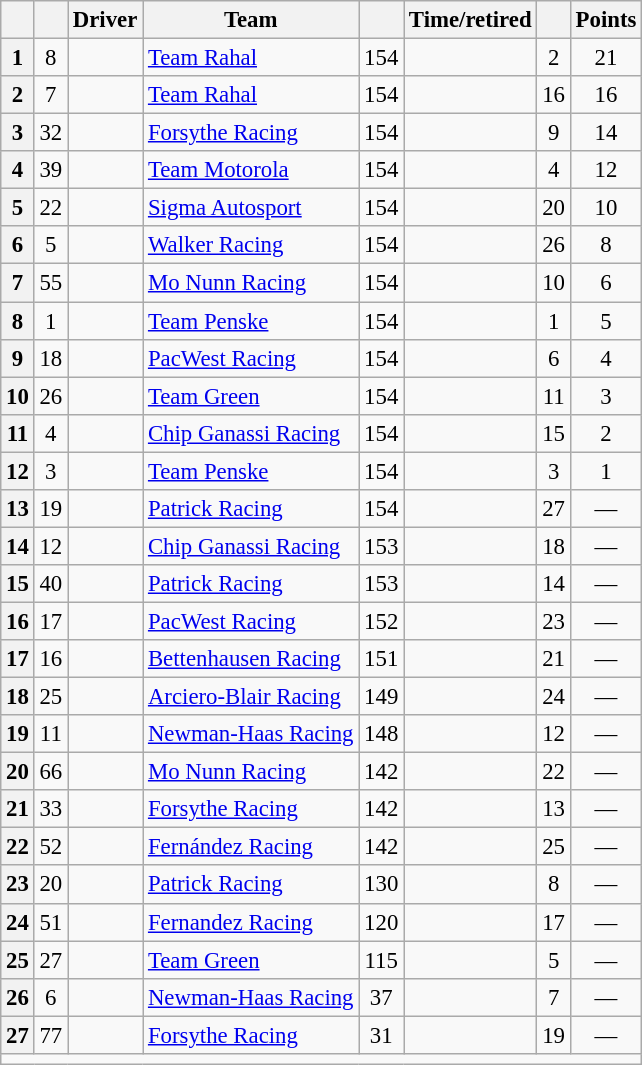<table class="wikitable sortable" style="font-size:95%;">
<tr>
<th scope="col"></th>
<th scope="col"></th>
<th scope="col">Driver</th>
<th scope="col">Team</th>
<th scope="col"></th>
<th scope="col">Time/retired</th>
<th scope="col"></th>
<th scope="col">Points</th>
</tr>
<tr>
<th scope="row">1</th>
<td align="center">8</td>
<td></td>
<td><a href='#'>Team Rahal</a></td>
<td align="center">154</td>
<td align="center"></td>
<td align="center">2</td>
<td align="center">21</td>
</tr>
<tr>
<th scope="row">2</th>
<td align="center">7</td>
<td></td>
<td><a href='#'>Team Rahal</a></td>
<td align="center">154</td>
<td align="center"></td>
<td align="center">16</td>
<td align="center">16</td>
</tr>
<tr>
<th scope="row">3</th>
<td align="center">32</td>
<td></td>
<td><a href='#'>Forsythe Racing</a></td>
<td align="center">154</td>
<td align="center"></td>
<td align="center">9</td>
<td align="center">14</td>
</tr>
<tr>
<th scope="row">4</th>
<td align="center">39</td>
<td></td>
<td><a href='#'>Team Motorola</a></td>
<td align="center">154</td>
<td align="center"></td>
<td align="center">4</td>
<td align="center">12</td>
</tr>
<tr>
<th scope="row">5</th>
<td align="center">22</td>
<td></td>
<td><a href='#'>Sigma Autosport</a></td>
<td align="center">154</td>
<td align="center"></td>
<td align="center">20</td>
<td align="center">10</td>
</tr>
<tr>
<th scope="row">6</th>
<td align="center">5</td>
<td></td>
<td><a href='#'>Walker Racing</a></td>
<td align="center">154</td>
<td align="center"></td>
<td align="center">26</td>
<td align="center">8</td>
</tr>
<tr>
<th scope="row">7</th>
<td align="center">55</td>
<td></td>
<td><a href='#'>Mo Nunn Racing</a></td>
<td align="center">154</td>
<td align="center"></td>
<td align="center">10</td>
<td align="center">6</td>
</tr>
<tr>
<th scope="row">8</th>
<td align="center">1</td>
<td></td>
<td><a href='#'>Team Penske</a></td>
<td align="center">154</td>
<td align="center"></td>
<td align="center">1</td>
<td align="center">5</td>
</tr>
<tr>
<th scope="row">9</th>
<td align="center">18</td>
<td></td>
<td><a href='#'>PacWest Racing</a></td>
<td align="center">154</td>
<td align="center"></td>
<td align="center">6</td>
<td align="center">4</td>
</tr>
<tr>
<th scope="row">10</th>
<td align="center">26</td>
<td></td>
<td><a href='#'>Team Green</a></td>
<td align="center">154</td>
<td align="center"></td>
<td align="center">11</td>
<td align="center">3</td>
</tr>
<tr>
<th scope="row">11</th>
<td align="center">4</td>
<td></td>
<td><a href='#'>Chip Ganassi Racing</a></td>
<td align="center">154</td>
<td align="center"></td>
<td align="center">15</td>
<td align="center">2</td>
</tr>
<tr>
<th scope="row">12</th>
<td align="center">3</td>
<td></td>
<td><a href='#'>Team Penske</a></td>
<td align="center">154</td>
<td align="center"></td>
<td align="center">3</td>
<td align="center">1</td>
</tr>
<tr>
<th scope="row">13</th>
<td align="center">19</td>
<td></td>
<td><a href='#'>Patrick Racing</a></td>
<td align="center">154</td>
<td align="center"></td>
<td align="center">27</td>
<td align="center">—</td>
</tr>
<tr>
<th scope="row">14</th>
<td align="center">12</td>
<td></td>
<td><a href='#'>Chip Ganassi Racing</a></td>
<td align="center">153</td>
<td align="center"></td>
<td align="center">18</td>
<td align="center">—</td>
</tr>
<tr>
<th scope="row">15</th>
<td align="center">40</td>
<td></td>
<td><a href='#'>Patrick Racing</a></td>
<td align="center">153</td>
<td align="center"></td>
<td align="center">14</td>
<td align="center">—</td>
</tr>
<tr>
<th scope="row">16</th>
<td align="center">17</td>
<td></td>
<td><a href='#'>PacWest Racing</a></td>
<td align="center">152</td>
<td align="center"></td>
<td align="center">23</td>
<td align="center">—</td>
</tr>
<tr>
<th scope="row">17</th>
<td align="center">16</td>
<td></td>
<td><a href='#'>Bettenhausen Racing</a></td>
<td align="center">151</td>
<td align="center"></td>
<td align="center">21</td>
<td align="center">—</td>
</tr>
<tr>
<th scope="row">18</th>
<td align="center">25</td>
<td></td>
<td><a href='#'>Arciero-Blair Racing</a></td>
<td align="center">149</td>
<td align="center"></td>
<td align="center">24</td>
<td align="center">—</td>
</tr>
<tr>
<th scope="row">19</th>
<td align="center">11</td>
<td></td>
<td><a href='#'>Newman-Haas Racing</a></td>
<td align="center">148</td>
<td align="center"></td>
<td align="center">12</td>
<td align="center">—</td>
</tr>
<tr>
<th scope="row">20</th>
<td align="center">66</td>
<td></td>
<td><a href='#'>Mo Nunn Racing</a></td>
<td align="center">142</td>
<td align="center"></td>
<td align="center">22</td>
<td align="center">—</td>
</tr>
<tr>
<th scope="row">21</th>
<td align="center">33</td>
<td></td>
<td><a href='#'>Forsythe Racing</a></td>
<td align="center">142</td>
<td align="center"></td>
<td align="center">13</td>
<td align="center">—</td>
</tr>
<tr>
<th scope="row">22</th>
<td align="center">52</td>
<td></td>
<td><a href='#'>Fernández Racing</a></td>
<td align="center">142</td>
<td align="center"></td>
<td align="center">25</td>
<td align="center">—</td>
</tr>
<tr>
<th scope="row">23</th>
<td align="center">20</td>
<td></td>
<td><a href='#'>Patrick Racing</a></td>
<td align="center">130</td>
<td align="center"></td>
<td align="center">8</td>
<td align="center">—</td>
</tr>
<tr>
<th scope="row">24</th>
<td align="center">51</td>
<td></td>
<td><a href='#'>Fernandez Racing</a></td>
<td align="center">120</td>
<td align="center"></td>
<td align="center">17</td>
<td align="center">—</td>
</tr>
<tr>
<th scope="row">25</th>
<td align="center">27</td>
<td></td>
<td><a href='#'>Team Green</a></td>
<td align="center">115</td>
<td align="center"></td>
<td align="center">5</td>
<td align="center">—</td>
</tr>
<tr>
<th scope="row">26</th>
<td align="center">6</td>
<td></td>
<td><a href='#'>Newman-Haas Racing</a></td>
<td align="center">37</td>
<td align="center"></td>
<td align="center">7</td>
<td align="center">—</td>
</tr>
<tr>
<th scope="row">27</th>
<td align="center">77</td>
<td></td>
<td><a href='#'>Forsythe Racing</a></td>
<td align="center">31</td>
<td align="center"></td>
<td align="center">19</td>
<td align="center">—</td>
</tr>
<tr class="sortbottom">
<td colspan="8"></td>
</tr>
</table>
